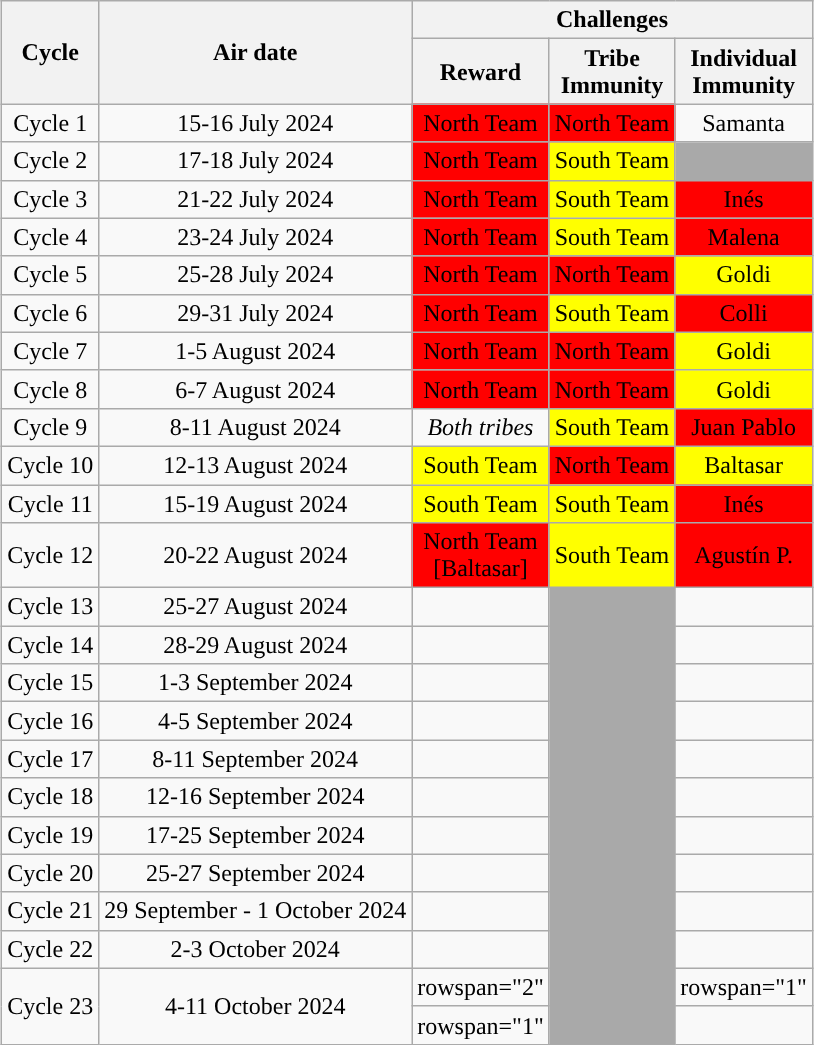<table class="wikitable" style="margin:auto; text-align:center">
<tr>
<th rowspan="2">Cycle</th>
<th rowspan="2">Air date</th>
<th colspan="3">Challenges</th>
</tr>
<tr>
<th>Reward</th>
<th>Tribe<br> Immunity</th>
<th>Individual <br>Immunity</th>
</tr>
<tr>
<td>Cycle 1</td>
<td>15-16 July 2024</td>
<td bgcolor="red">North Team</td>
<td bgcolor="red">North Team</td>
<td>Samanta </td>
</tr>
<tr>
<td>Cycle 2</td>
<td>17-18 July 2024</td>
<td bgcolor="red">North Team</td>
<td bgcolor="yellow">South Team</td>
<td bgcolor="darkgrey"></td>
</tr>
<tr>
<td>Cycle 3</td>
<td>21-22 July 2024</td>
<td bgcolor="red">North Team</td>
<td bgcolor="yellow">South Team</td>
<td bgcolor="red">Inés</td>
</tr>
<tr>
<td>Cycle 4</td>
<td>23-24 July 2024</td>
<td bgcolor="red">North Team</td>
<td bgcolor="yellow">South Team</td>
<td bgcolor="red">Malena</td>
</tr>
<tr>
<td>Cycle 5</td>
<td>25-28 July 2024</td>
<td bgcolor="red">North Team</td>
<td bgcolor="red">North Team</td>
<td bgcolor="yellow">Goldi</td>
</tr>
<tr>
<td>Cycle 6</td>
<td>29-31 July 2024</td>
<td bgcolor="red">North Team</td>
<td bgcolor="yellow">South Team</td>
<td bgcolor="red">Colli</td>
</tr>
<tr>
<td>Cycle 7</td>
<td>1-5 August 2024</td>
<td bgcolor="red">North Team</td>
<td bgcolor="red">North Team</td>
<td bgcolor="yellow">Goldi</td>
</tr>
<tr>
<td>Cycle 8</td>
<td>6-7 August 2024</td>
<td bgcolor="red">North Team</td>
<td bgcolor="red">North Team</td>
<td bgcolor="yellow">Goldi</td>
</tr>
<tr>
<td>Cycle 9</td>
<td>8-11 August 2024</td>
<td><em>Both tribes</em></td>
<td bgcolor="yellow">South Team</td>
<td bgcolor="red">Juan Pablo</td>
</tr>
<tr>
<td>Cycle 10</td>
<td>12-13 August 2024</td>
<td bgcolor="yellow">South Team</td>
<td bgcolor="red">North Team</td>
<td bgcolor="yellow">Baltasar</td>
</tr>
<tr>
<td>Cycle 11</td>
<td>15-19 August 2024</td>
<td bgcolor="yellow">South Team</td>
<td bgcolor="yellow">South Team</td>
<td bgcolor="red">Inés</td>
</tr>
<tr>
<td>Cycle 12</td>
<td>20-22 August 2024</td>
<td bgcolor="red">North Team<br> [Baltasar]</td>
<td bgcolor="yellow">South Team</td>
<td bgcolor="red">Agustín P.</td>
</tr>
<tr>
<td>Cycle 13</td>
<td>25-27 August 2024</td>
<td></td>
<td rowspan="55"  bgcolor="darkgrey"></td>
<td></td>
</tr>
<tr>
<td>Cycle 14</td>
<td>28-29 August 2024</td>
<td></td>
<td></td>
</tr>
<tr>
<td>Cycle 15</td>
<td>1-3 September 2024</td>
<td></td>
<td></td>
</tr>
<tr>
<td>Cycle 16</td>
<td>4-5 September 2024</td>
<td></td>
<td></td>
</tr>
<tr>
<td>Cycle 17</td>
<td>8-11 September 2024</td>
<td></td>
<td></td>
</tr>
<tr>
<td>Cycle 18</td>
<td>12-16 September 2024</td>
<td></td>
<td></td>
</tr>
<tr>
<td>Cycle 19</td>
<td>17-25 September 2024</td>
<td></td>
<td></td>
</tr>
<tr>
<td>Cycle 20</td>
<td>25-27 September 2024</td>
<td></td>
<td></td>
</tr>
<tr>
<td>Cycle 21</td>
<td>29 September - 1 October 2024</td>
<td></td>
<td></td>
</tr>
<tr>
<td>Cycle 22</td>
<td>2-3 October 2024</td>
<td></td>
<td></td>
</tr>
<tr>
<td rowspan="2">Cycle 23</td>
<td rowspan="2">4-11 October 2024</td>
<td>rowspan="2" </td>
<td>rowspan="1" </td>
</tr>
<tr>
<td>rowspan="1" </td>
</tr>
</table>
